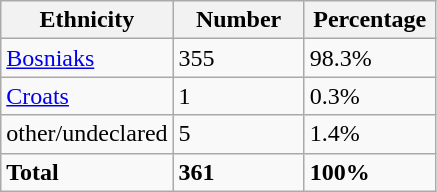<table class="wikitable">
<tr>
<th width="100px">Ethnicity</th>
<th width="80px">Number</th>
<th width="80px">Percentage</th>
</tr>
<tr>
<td><a href='#'>Bosniaks</a></td>
<td>355</td>
<td>98.3%</td>
</tr>
<tr>
<td><a href='#'>Croats</a></td>
<td>1</td>
<td>0.3%</td>
</tr>
<tr>
<td>other/undeclared</td>
<td>5</td>
<td>1.4%</td>
</tr>
<tr>
<td><strong>Total</strong></td>
<td><strong>361</strong></td>
<td><strong>100%</strong></td>
</tr>
</table>
